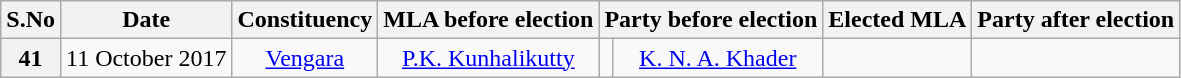<table class="wikitable sortable" style="text-align:center;">
<tr>
<th>S.No</th>
<th>Date</th>
<th>Constituency</th>
<th>MLA before election</th>
<th colspan="2">Party before election</th>
<th>Elected MLA</th>
<th colspan="2">Party after election</th>
</tr>
<tr>
<th>41</th>
<td>11 October 2017</td>
<td><a href='#'>Vengara</a></td>
<td><a href='#'>P.K. Kunhalikutty</a></td>
<td></td>
<td><a href='#'>K. N. A. Khader</a></td>
<td></td>
</tr>
</table>
